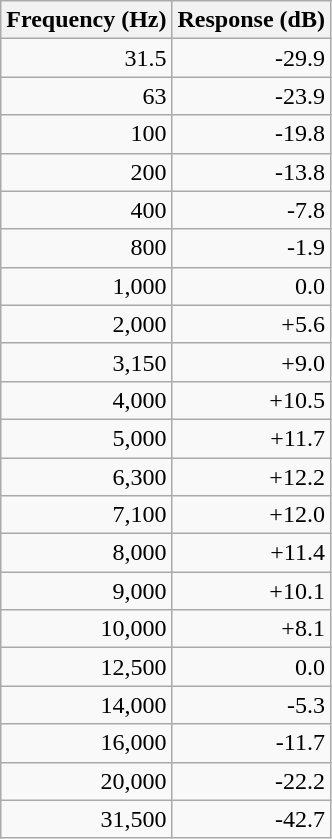<table class="wikitable">
<tr>
<th>Frequency (Hz)</th>
<th>Response (dB)</th>
</tr>
<tr>
<td align="right">31.5</td>
<td align="right">-29.9</td>
</tr>
<tr>
<td align="right">63</td>
<td align="right">-23.9</td>
</tr>
<tr>
<td align="right">100</td>
<td align="right">-19.8</td>
</tr>
<tr>
<td align="right">200</td>
<td align="right">-13.8</td>
</tr>
<tr>
<td align="right">400</td>
<td align="right">-7.8</td>
</tr>
<tr>
<td align="right">800</td>
<td align="right">-1.9</td>
</tr>
<tr>
<td align="right">1,000</td>
<td align="right">0.0</td>
</tr>
<tr>
<td align="right">2,000</td>
<td align="right">+5.6</td>
</tr>
<tr>
<td align="right">3,150</td>
<td align="right">+9.0</td>
</tr>
<tr>
<td align="right">4,000</td>
<td align="right">+10.5</td>
</tr>
<tr>
<td align="right">5,000</td>
<td align="right">+11.7</td>
</tr>
<tr>
<td align="right">6,300</td>
<td align="right">+12.2</td>
</tr>
<tr>
<td align="right">7,100</td>
<td align="right">+12.0</td>
</tr>
<tr>
<td align="right">8,000</td>
<td align="right">+11.4</td>
</tr>
<tr>
<td align="right">9,000</td>
<td align="right">+10.1</td>
</tr>
<tr>
<td align="right">10,000</td>
<td align="right">+8.1</td>
</tr>
<tr>
<td align="right">12,500</td>
<td align="right">0.0</td>
</tr>
<tr>
<td align="right">14,000</td>
<td align="right">-5.3</td>
</tr>
<tr>
<td align="right">16,000</td>
<td align="right">-11.7</td>
</tr>
<tr>
<td align="right">20,000</td>
<td align="right">-22.2</td>
</tr>
<tr>
<td align="right">31,500</td>
<td align="right">-42.7</td>
</tr>
</table>
